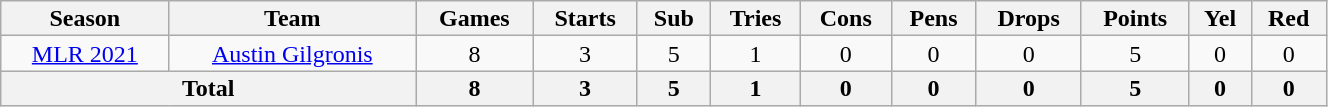<table class="wikitable" style="text-align:center; line-height:100%; font-size:100%; width:70%;">
<tr>
<th>Season</th>
<th>Team</th>
<th>Games</th>
<th>Starts</th>
<th>Sub</th>
<th>Tries</th>
<th>Cons</th>
<th>Pens</th>
<th>Drops</th>
<th>Points</th>
<th>Yel</th>
<th>Red</th>
</tr>
<tr>
<td><a href='#'>MLR 2021</a></td>
<td><a href='#'>Austin Gilgronis</a></td>
<td>8</td>
<td>3</td>
<td>5</td>
<td>1</td>
<td>0</td>
<td>0</td>
<td>0</td>
<td>5</td>
<td>0</td>
<td>0</td>
</tr>
<tr>
<th colspan="2">Total</th>
<th>8</th>
<th>3</th>
<th>5</th>
<th>1</th>
<th>0</th>
<th>0</th>
<th>0</th>
<th>5</th>
<th>0</th>
<th>0</th>
</tr>
</table>
